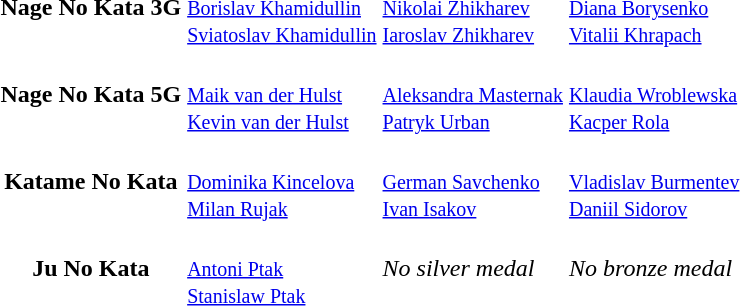<table>
<tr>
<th scope=row>Nage No Kata 3G</th>
<td><br><small><a href='#'>Borislav Khamidullin</a><br><a href='#'>Sviatoslav Khamidullin</a></small></td>
<td><br><small><a href='#'>Nikolai Zhikharev</a><br><a href='#'>Iaroslav Zhikharev</a></small></td>
<td><br><small><a href='#'>Diana Borysenko</a><br><a href='#'>Vitalii Khrapach</a></small></td>
</tr>
<tr>
<th scope=row>Nage No Kata 5G</th>
<td><br><small><a href='#'>Maik van der Hulst</a><br><a href='#'>Kevin van der Hulst</a></small></td>
<td><br><small><a href='#'>Aleksandra Masternak</a><br><a href='#'>Patryk Urban</a></small></td>
<td><br><small><a href='#'>Klaudia Wroblewska</a><br><a href='#'>Kacper Rola</a></small></td>
</tr>
<tr>
<th scope=row>Katame No Kata</th>
<td><br><small><a href='#'>Dominika Kincelova</a><br><a href='#'>Milan Rujak</a></small></td>
<td><br><small><a href='#'>German Savchenko</a><br><a href='#'>Ivan Isakov</a></small></td>
<td><br><small><a href='#'>Vladislav Burmentev</a><br><a href='#'>Daniil Sidorov</a></small></td>
</tr>
<tr>
<th scope=row>Ju No Kata</th>
<td><br><small><a href='#'>Antoni Ptak</a><br><a href='#'>Stanislaw Ptak</a></small></td>
<td><em>No silver medal</em></td>
<td><em>No bronze medal</em></td>
</tr>
</table>
